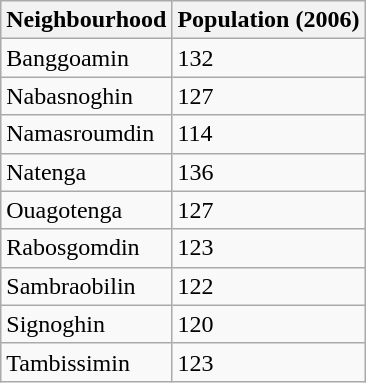<table class="wikitable">
<tr>
<th>Neighbourhood</th>
<th>Population (2006)</th>
</tr>
<tr>
<td>Banggoamin</td>
<td>132</td>
</tr>
<tr>
<td>Nabasnoghin</td>
<td>127</td>
</tr>
<tr>
<td>Namasroumdin</td>
<td>114</td>
</tr>
<tr>
<td>Natenga</td>
<td>136</td>
</tr>
<tr>
<td>Ouagotenga</td>
<td>127</td>
</tr>
<tr>
<td>Rabosgomdin</td>
<td>123</td>
</tr>
<tr>
<td>Sambraobilin</td>
<td>122</td>
</tr>
<tr>
<td>Signoghin</td>
<td>120</td>
</tr>
<tr>
<td>Tambissimin</td>
<td>123</td>
</tr>
</table>
